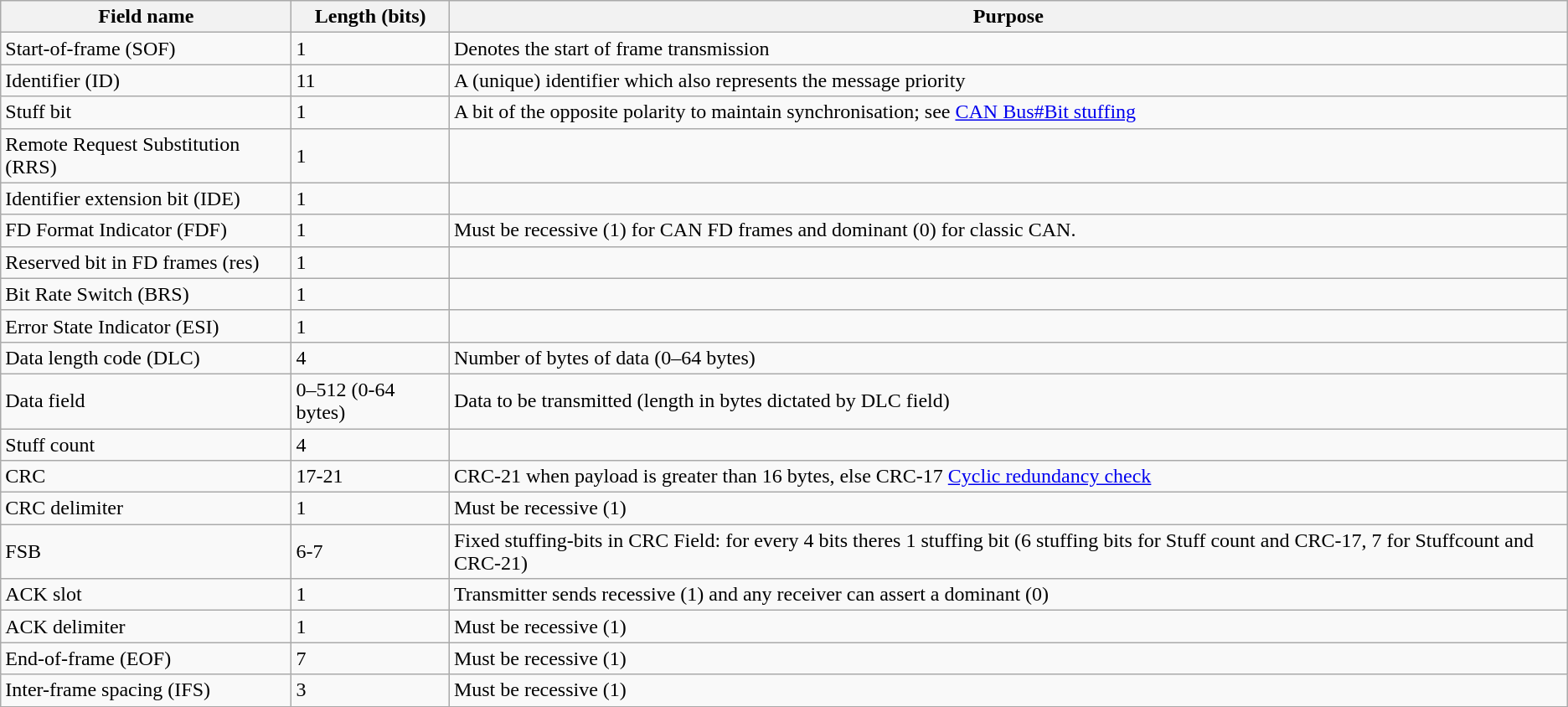<table class="wikitable" id="field_names">
<tr ">
<th>Field name</th>
<th>Length (bits)</th>
<th>Purpose</th>
</tr>
<tr>
<td>Start-of-frame (SOF)</td>
<td>1</td>
<td>Denotes the start of frame transmission</td>
</tr>
<tr>
<td>Identifier (ID)</td>
<td>11</td>
<td>A (unique) identifier which also represents the message priority</td>
</tr>
<tr>
<td>Stuff bit</td>
<td>1</td>
<td>A bit of the opposite polarity to maintain synchronisation; see <a href='#'>CAN Bus#Bit stuffing</a></td>
</tr>
<tr>
<td>Remote Request Substitution (RRS)</td>
<td>1</td>
<td></td>
</tr>
<tr>
<td>Identifier extension bit (IDE)</td>
<td>1</td>
<td></td>
</tr>
<tr>
<td>FD Format Indicator (FDF)</td>
<td>1</td>
<td>Must be recessive (1) for CAN FD frames and dominant (0) for classic CAN.</td>
</tr>
<tr>
<td>Reserved bit in FD frames (res)</td>
<td>1</td>
<td></td>
</tr>
<tr>
<td>Bit Rate Switch (BRS)</td>
<td>1</td>
<td></td>
</tr>
<tr>
<td>Error State Indicator (ESI)</td>
<td>1</td>
<td></td>
</tr>
<tr>
<td>Data length code (DLC)</td>
<td>4</td>
<td>Number of bytes of data (0–64 bytes)</td>
</tr>
<tr>
<td>Data field</td>
<td>0–512 (0-64 bytes)</td>
<td>Data to be transmitted (length in bytes dictated by DLC field)</td>
</tr>
<tr>
<td>Stuff count</td>
<td>4</td>
<td></td>
</tr>
<tr>
<td>CRC</td>
<td>17-21</td>
<td>CRC-21 when payload is greater than 16 bytes, else CRC-17 <a href='#'>Cyclic redundancy check</a></td>
</tr>
<tr>
<td>CRC delimiter</td>
<td>1</td>
<td>Must be recessive (1)</td>
</tr>
<tr>
<td>FSB</td>
<td>6-7</td>
<td>Fixed stuffing-bits in CRC Field: for every 4 bits theres 1 stuffing bit (6 stuffing bits for Stuff count and CRC-17, 7 for Stuffcount and CRC-21)</td>
</tr>
<tr>
<td>ACK slot</td>
<td>1</td>
<td>Transmitter sends recessive (1) and any receiver can assert a dominant (0)</td>
</tr>
<tr>
<td>ACK delimiter</td>
<td>1</td>
<td>Must be recessive (1)</td>
</tr>
<tr>
<td>End-of-frame (EOF)</td>
<td>7</td>
<td>Must be recessive (1)</td>
</tr>
<tr>
<td>Inter-frame spacing (IFS)</td>
<td>3</td>
<td>Must be recessive (1)</td>
</tr>
</table>
